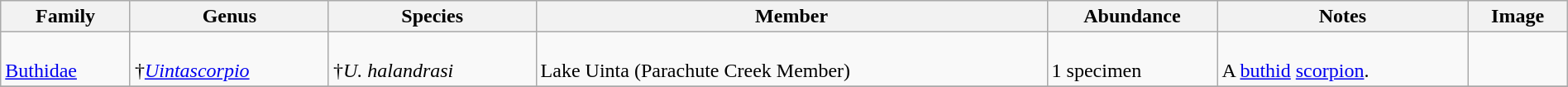<table class="wikitable" style="margin:auto;width:100%;">
<tr>
<th>Family</th>
<th>Genus</th>
<th>Species</th>
<th>Member</th>
<th>Abundance</th>
<th>Notes</th>
<th>Image</th>
</tr>
<tr>
<td><br><a href='#'>Buthidae</a></td>
<td><br>†<em><a href='#'>Uintascorpio</a></em></td>
<td><br>†<em>U. halandrasi</em> </td>
<td><br>Lake Uinta (Parachute Creek Member)</td>
<td><br>1 specimen</td>
<td><br>A <a href='#'>buthid</a> <a href='#'>scorpion</a>.</td>
<td></td>
</tr>
<tr>
</tr>
</table>
